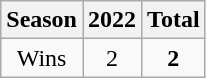<table class=wikitable>
<tr>
<th>Season</th>
<th>2022</th>
<th><strong>Total</strong></th>
</tr>
<tr align=center>
<td>Wins</td>
<td>2</td>
<td><strong>2</strong></td>
</tr>
</table>
